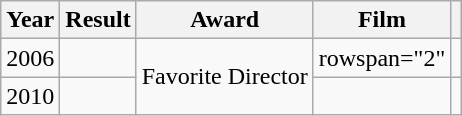<table class="wikitable">
<tr>
<th>Year</th>
<th>Result</th>
<th>Award</th>
<th>Film</th>
<th></th>
</tr>
<tr>
<td>2006</td>
<td></td>
<td rowspan="2">Favorite Director</td>
<td>rowspan="2" </td>
<td style="text-align:center;"></td>
</tr>
<tr>
<td>2010</td>
<td></td>
<td style="text-align:center;"></td>
</tr>
</table>
